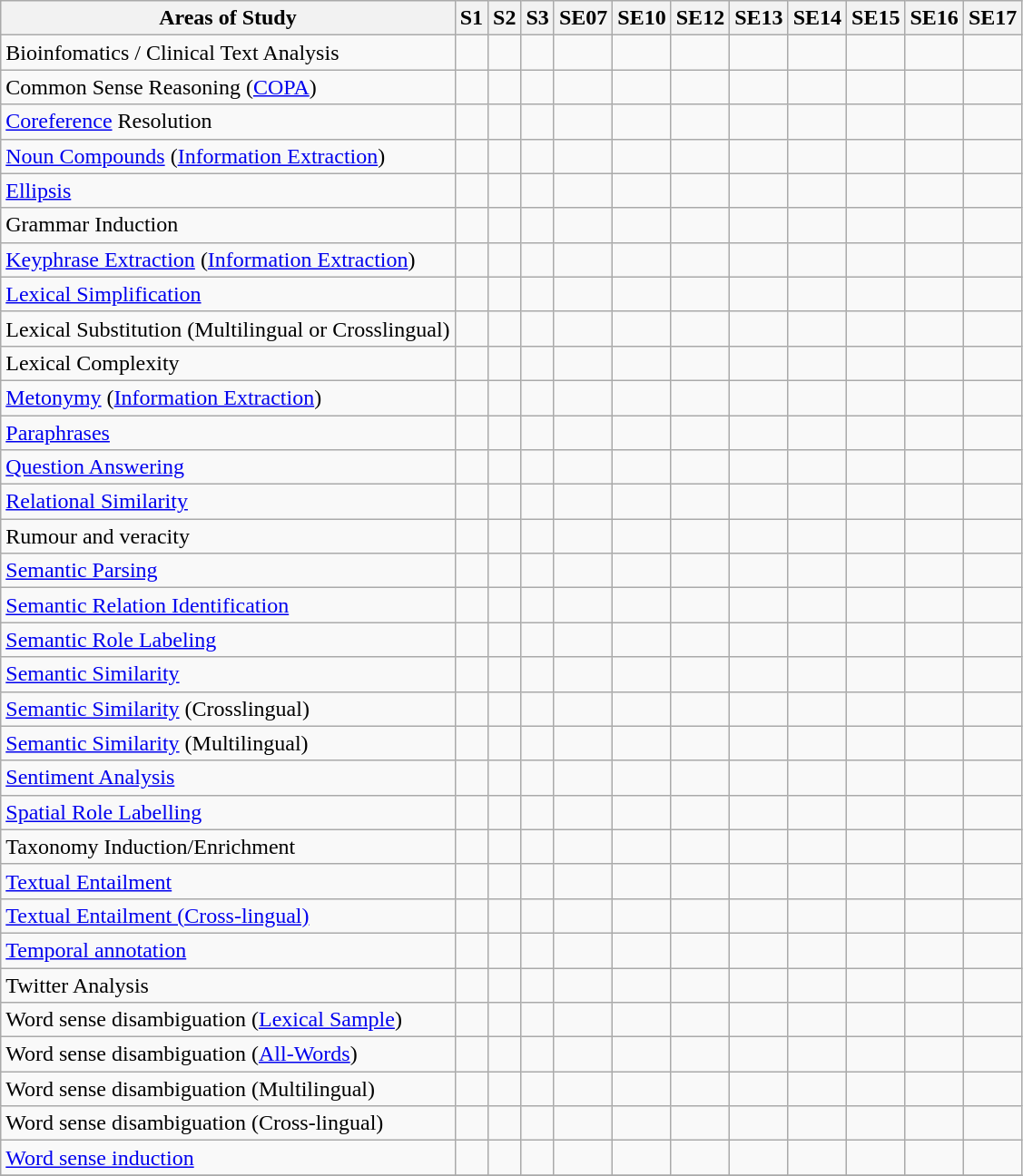<table class="wikitable sortable">
<tr>
<th>Areas of Study</th>
<th>S1</th>
<th>S2</th>
<th>S3</th>
<th>SE07</th>
<th>SE10</th>
<th>SE12</th>
<th>SE13</th>
<th>SE14</th>
<th>SE15</th>
<th>SE16</th>
<th>SE17</th>
</tr>
<tr>
<td>Bioinfomatics / Clinical Text Analysis</td>
<td></td>
<td></td>
<td></td>
<td></td>
<td></td>
<td></td>
<td></td>
<td></td>
<td></td>
<td></td>
<td></td>
</tr>
<tr>
<td>Common Sense Reasoning (<a href='#'>COPA</a>)</td>
<td></td>
<td></td>
<td></td>
<td></td>
<td></td>
<td></td>
<td></td>
<td></td>
<td></td>
<td></td>
<td></td>
</tr>
<tr>
<td><a href='#'>Coreference</a> Resolution</td>
<td></td>
<td></td>
<td></td>
<td></td>
<td></td>
<td></td>
<td></td>
<td></td>
<td></td>
<td></td>
<td></td>
</tr>
<tr>
<td><a href='#'>Noun Compounds</a> (<a href='#'>Information Extraction</a>)</td>
<td></td>
<td></td>
<td></td>
<td></td>
<td></td>
<td></td>
<td></td>
<td></td>
<td></td>
<td></td>
<td></td>
</tr>
<tr>
<td><a href='#'>Ellipsis</a></td>
<td></td>
<td></td>
<td></td>
<td></td>
<td></td>
<td></td>
<td></td>
<td></td>
<td></td>
<td></td>
<td></td>
</tr>
<tr>
<td>Grammar Induction</td>
<td></td>
<td></td>
<td></td>
<td></td>
<td></td>
<td></td>
<td></td>
<td></td>
<td></td>
<td></td>
<td></td>
</tr>
<tr>
<td><a href='#'>Keyphrase Extraction</a> (<a href='#'>Information Extraction</a>)</td>
<td></td>
<td></td>
<td></td>
<td></td>
<td></td>
<td></td>
<td></td>
<td></td>
<td></td>
<td></td>
<td></td>
</tr>
<tr>
<td><a href='#'>Lexical Simplification</a></td>
<td></td>
<td></td>
<td></td>
<td></td>
<td></td>
<td></td>
<td></td>
<td></td>
<td></td>
<td></td>
<td></td>
</tr>
<tr>
<td>Lexical Substitution (Multilingual or Crosslingual)</td>
<td></td>
<td></td>
<td></td>
<td></td>
<td></td>
<td></td>
<td></td>
<td></td>
<td></td>
<td></td>
<td></td>
</tr>
<tr>
<td>Lexical Complexity</td>
<td></td>
<td></td>
<td></td>
<td></td>
<td></td>
<td></td>
<td></td>
<td></td>
<td></td>
<td></td>
<td></td>
</tr>
<tr>
<td><a href='#'>Metonymy</a> (<a href='#'>Information Extraction</a>)</td>
<td></td>
<td></td>
<td></td>
<td></td>
<td></td>
<td></td>
<td></td>
<td></td>
<td></td>
<td></td>
<td></td>
</tr>
<tr>
<td><a href='#'>Paraphrases</a></td>
<td></td>
<td></td>
<td></td>
<td></td>
<td></td>
<td></td>
<td></td>
<td></td>
<td></td>
<td></td>
<td></td>
</tr>
<tr>
<td><a href='#'>Question Answering</a></td>
<td></td>
<td></td>
<td></td>
<td></td>
<td></td>
<td></td>
<td></td>
<td></td>
<td></td>
<td></td>
<td></td>
</tr>
<tr>
<td><a href='#'>Relational Similarity</a></td>
<td></td>
<td></td>
<td></td>
<td></td>
<td></td>
<td></td>
<td></td>
<td></td>
<td></td>
<td></td>
<td></td>
</tr>
<tr>
<td>Rumour and veracity</td>
<td></td>
<td></td>
<td></td>
<td></td>
<td></td>
<td></td>
<td></td>
<td></td>
<td></td>
<td></td>
<td></td>
</tr>
<tr>
<td><a href='#'>Semantic Parsing</a></td>
<td></td>
<td></td>
<td></td>
<td></td>
<td></td>
<td></td>
<td></td>
<td></td>
<td></td>
<td></td>
<td></td>
</tr>
<tr>
<td><a href='#'>Semantic Relation Identification</a></td>
<td></td>
<td></td>
<td></td>
<td></td>
<td></td>
<td></td>
<td></td>
<td></td>
<td></td>
<td></td>
<td></td>
</tr>
<tr>
<td><a href='#'>Semantic Role Labeling</a></td>
<td></td>
<td></td>
<td></td>
<td></td>
<td></td>
<td></td>
<td></td>
<td></td>
<td></td>
<td></td>
<td></td>
</tr>
<tr>
<td><a href='#'>Semantic Similarity</a></td>
<td></td>
<td></td>
<td></td>
<td></td>
<td></td>
<td></td>
<td></td>
<td></td>
<td></td>
<td></td>
<td></td>
</tr>
<tr>
<td><a href='#'>Semantic Similarity</a> (Crosslingual)</td>
<td></td>
<td></td>
<td></td>
<td></td>
<td></td>
<td></td>
<td></td>
<td></td>
<td></td>
<td></td>
<td></td>
</tr>
<tr>
<td><a href='#'>Semantic Similarity</a> (Multilingual)</td>
<td></td>
<td></td>
<td></td>
<td></td>
<td></td>
<td></td>
<td></td>
<td></td>
<td></td>
<td></td>
<td></td>
</tr>
<tr>
<td><a href='#'>Sentiment Analysis</a></td>
<td></td>
<td></td>
<td></td>
<td></td>
<td></td>
<td></td>
<td></td>
<td></td>
<td></td>
<td></td>
<td></td>
</tr>
<tr>
<td><a href='#'>Spatial Role Labelling</a></td>
<td></td>
<td></td>
<td></td>
<td></td>
<td></td>
<td></td>
<td></td>
<td></td>
<td></td>
<td></td>
<td></td>
</tr>
<tr>
<td>Taxonomy Induction/Enrichment</td>
<td></td>
<td></td>
<td></td>
<td></td>
<td></td>
<td></td>
<td></td>
<td></td>
<td></td>
<td></td>
<td></td>
</tr>
<tr>
<td><a href='#'>Textual Entailment</a></td>
<td></td>
<td></td>
<td></td>
<td></td>
<td></td>
<td></td>
<td></td>
<td></td>
<td></td>
<td></td>
<td></td>
</tr>
<tr>
<td><a href='#'>Textual Entailment (Cross-lingual)</a></td>
<td></td>
<td></td>
<td></td>
<td></td>
<td></td>
<td></td>
<td></td>
<td></td>
<td></td>
<td></td>
<td></td>
</tr>
<tr>
<td><a href='#'>Temporal annotation</a></td>
<td></td>
<td></td>
<td></td>
<td></td>
<td></td>
<td></td>
<td></td>
<td></td>
<td></td>
<td></td>
<td></td>
</tr>
<tr>
<td>Twitter Analysis</td>
<td></td>
<td></td>
<td></td>
<td></td>
<td></td>
<td></td>
<td></td>
<td></td>
<td></td>
<td></td>
<td></td>
</tr>
<tr>
<td>Word sense disambiguation (<a href='#'>Lexical Sample</a>)</td>
<td></td>
<td></td>
<td></td>
<td></td>
<td></td>
<td></td>
<td></td>
<td></td>
<td></td>
<td></td>
<td></td>
</tr>
<tr>
<td>Word sense disambiguation (<a href='#'>All-Words</a>)</td>
<td align="center"></td>
<td></td>
<td></td>
<td></td>
<td></td>
<td></td>
<td></td>
<td></td>
<td></td>
<td></td>
<td></td>
</tr>
<tr>
<td>Word sense disambiguation (Multilingual)</td>
<td></td>
<td></td>
<td></td>
<td></td>
<td></td>
<td></td>
<td></td>
<td></td>
<td></td>
<td></td>
<td></td>
</tr>
<tr>
<td>Word sense disambiguation (Cross-lingual)</td>
<td></td>
<td></td>
<td></td>
<td></td>
<td></td>
<td></td>
<td></td>
<td></td>
<td></td>
<td></td>
<td></td>
</tr>
<tr>
<td><a href='#'>Word sense induction</a></td>
<td align="center"></td>
<td align="center"></td>
<td align="center"></td>
<td></td>
<td></td>
<td></td>
<td></td>
<td></td>
<td></td>
<td></td>
<td></td>
</tr>
<tr>
</tr>
</table>
